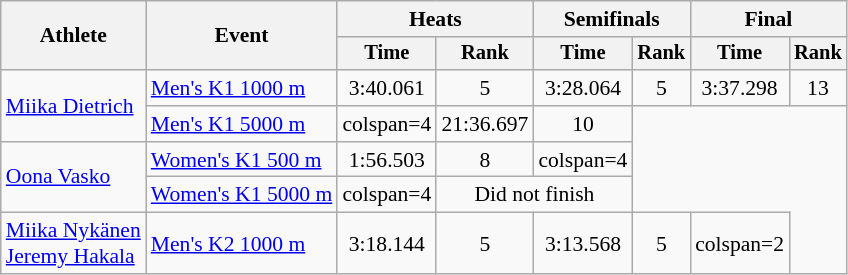<table class="wikitable" style="font-size:90%">
<tr>
<th rowspan="2">Athlete</th>
<th rowspan="2">Event</th>
<th colspan=2>Heats</th>
<th colspan=2>Semifinals</th>
<th colspan=2>Final</th>
</tr>
<tr style="font-size:95%">
<th>Time</th>
<th>Rank</th>
<th>Time</th>
<th>Rank</th>
<th>Time</th>
<th>Rank</th>
</tr>
<tr align=center>
<td align=left rowspan=2><a href='#'>Miika Dietrich</a></td>
<td align=left><a href='#'>Men's K1 1000 m</a></td>
<td>3:40.061</td>
<td>5 </td>
<td>3:28.064</td>
<td>5 </td>
<td>3:37.298</td>
<td>13</td>
</tr>
<tr align=center>
<td align=left><a href='#'>Men's K1 5000 m</a></td>
<td>colspan=4 </td>
<td>21:36.697</td>
<td>10</td>
</tr>
<tr align=center>
<td align=left rowspan=2><a href='#'>Oona Vasko</a></td>
<td align=left><a href='#'>Women's K1 500 m</a></td>
<td>1:56.503</td>
<td>8 </td>
<td>colspan=4 </td>
</tr>
<tr align=center>
<td align=left><a href='#'>Women's K1 5000 m</a></td>
<td>colspan=4 </td>
<td colspan=2>Did not finish</td>
</tr>
<tr align=center>
<td align=left><a href='#'>Miika Nykänen</a><br><a href='#'>Jeremy Hakala</a></td>
<td align=left><a href='#'>Men's K2 1000 m</a></td>
<td>3:18.144</td>
<td>5 </td>
<td>3:13.568</td>
<td>5 </td>
<td>colspan=2 </td>
</tr>
</table>
